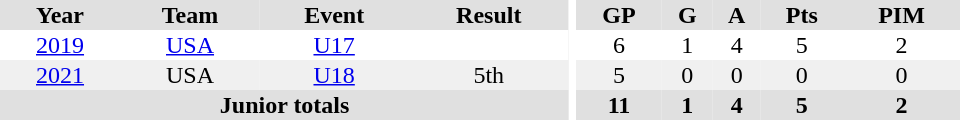<table border="0" cellpadding="1" cellspacing="0" ID="Table3" style="text-align:center; width:40em;">
<tr bgcolor="#e0e0e0">
<th>Year</th>
<th>Team</th>
<th>Event</th>
<th>Result</th>
<th rowspan="98" bgcolor="#ffffff"></th>
<th>GP</th>
<th>G</th>
<th>A</th>
<th>Pts</th>
<th>PIM</th>
</tr>
<tr>
<td><a href='#'>2019</a></td>
<td><a href='#'>USA</a></td>
<td><a href='#'>U17</a></td>
<td></td>
<td>6</td>
<td>1</td>
<td>4</td>
<td>5</td>
<td>2</td>
</tr>
<tr bgcolor="#f0f0f0">
<td><a href='#'>2021</a></td>
<td>USA</td>
<td><a href='#'>U18</a></td>
<td>5th</td>
<td>5</td>
<td>0</td>
<td>0</td>
<td>0</td>
<td>0</td>
</tr>
<tr bgcolor="#e0e0e0">
<th colspan="4">Junior totals</th>
<th>11</th>
<th>1</th>
<th>4</th>
<th>5</th>
<th>2</th>
</tr>
</table>
